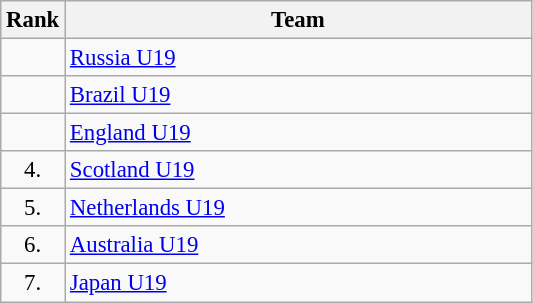<table class="wikitable" style="font-size:95%">
<tr>
<th>Rank</th>
<th align="left" style="width: 20em">Team</th>
</tr>
<tr>
<td align="center"></td>
<td> <a href='#'>Russia U19</a></td>
</tr>
<tr>
<td align="center"></td>
<td> <a href='#'>Brazil U19</a></td>
</tr>
<tr>
<td align="center"></td>
<td> <a href='#'>England U19</a></td>
</tr>
<tr>
<td rowspan=1 align="center">4.</td>
<td> <a href='#'>Scotland U19</a></td>
</tr>
<tr>
<td rowspan=1 align="center">5.</td>
<td> <a href='#'>Netherlands U19</a></td>
</tr>
<tr>
<td rowspan=1 align="center">6.</td>
<td> <a href='#'>Australia U19</a></td>
</tr>
<tr>
<td rowspan=1 align="center">7.</td>
<td> <a href='#'>Japan U19</a></td>
</tr>
</table>
